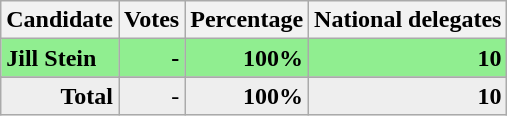<table class="wikitable" style="text-align:right;">
<tr>
<th>Candidate</th>
<th>Votes</th>
<th>Percentage</th>
<th>National delegates</th>
</tr>
<tr style="background:lightgreen;">
<td style="text-align:left;"><strong>Jill Stein</strong></td>
<td><strong>-</strong></td>
<td><strong>100%</strong></td>
<td><strong>10</strong></td>
</tr>
<tr>
</tr>
<tr style="background:#eee;">
<td style="margin-right:0.50px"><strong>Total</strong></td>
<td style="margin-right:0.50px"><em>-</em></td>
<td style="margin-right:0.50px"><strong>100%</strong></td>
<td style="margin-right:0.50px"><strong>10</strong></td>
</tr>
</table>
